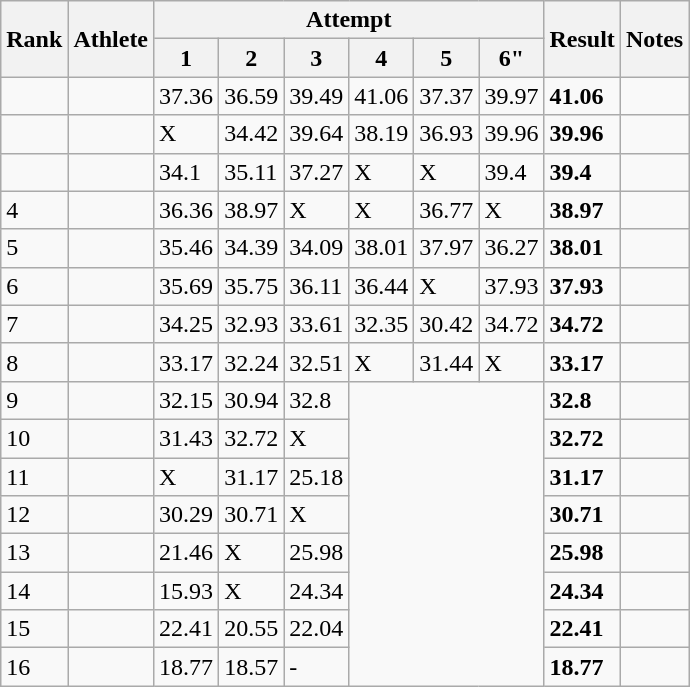<table class='wikitable'>
<tr>
<th rowspan=2>Rank</th>
<th rowspan=2>Athlete</th>
<th colspan=6>Attempt</th>
<th rowspan=2>Result</th>
<th rowspan=2>Notes</th>
</tr>
<tr>
<th>1</th>
<th>2</th>
<th>3</th>
<th>4</th>
<th>5</th>
<th>6"</th>
</tr>
<tr>
<td></td>
<td align=left></td>
<td>37.36</td>
<td>36.59</td>
<td>39.49</td>
<td>41.06</td>
<td>37.37</td>
<td>39.97</td>
<td><strong> 41.06 </strong></td>
<td></td>
</tr>
<tr>
<td></td>
<td align=left></td>
<td>X</td>
<td>34.42</td>
<td>39.64</td>
<td>38.19</td>
<td>36.93</td>
<td>39.96</td>
<td><strong> 39.96 </strong></td>
<td></td>
</tr>
<tr>
<td></td>
<td align=left></td>
<td>34.1</td>
<td>35.11</td>
<td>37.27</td>
<td>X</td>
<td>X</td>
<td>39.4</td>
<td><strong> 39.4 </strong></td>
<td></td>
</tr>
<tr>
<td>4</td>
<td align=left></td>
<td>36.36</td>
<td>38.97</td>
<td>X</td>
<td>X</td>
<td>36.77</td>
<td>X</td>
<td><strong> 38.97 </strong></td>
<td></td>
</tr>
<tr>
<td>5</td>
<td align=left></td>
<td>35.46</td>
<td>34.39</td>
<td>34.09</td>
<td>38.01</td>
<td>37.97</td>
<td>36.27</td>
<td><strong> 38.01 </strong></td>
<td></td>
</tr>
<tr>
<td>6</td>
<td align=left></td>
<td>35.69</td>
<td>35.75</td>
<td>36.11</td>
<td>36.44</td>
<td>X</td>
<td>37.93</td>
<td><strong> 37.93 </strong></td>
<td></td>
</tr>
<tr>
<td>7</td>
<td align=left></td>
<td>34.25</td>
<td>32.93</td>
<td>33.61</td>
<td>32.35</td>
<td>30.42</td>
<td>34.72</td>
<td><strong> 34.72 </strong></td>
<td></td>
</tr>
<tr>
<td>8</td>
<td align=left></td>
<td>33.17</td>
<td>32.24</td>
<td>32.51</td>
<td>X</td>
<td>31.44</td>
<td>X</td>
<td><strong> 33.17 </strong></td>
<td></td>
</tr>
<tr>
<td>9</td>
<td align=left></td>
<td>32.15</td>
<td>30.94</td>
<td>32.8</td>
<td colspan="3" rowspan="8"></td>
<td><strong> 32.8 </strong></td>
<td></td>
</tr>
<tr>
<td>10</td>
<td align=left></td>
<td>31.43</td>
<td>32.72</td>
<td>X</td>
<td><strong> 32.72 </strong></td>
<td></td>
</tr>
<tr>
<td>11</td>
<td align=left></td>
<td>X</td>
<td>31.17</td>
<td>25.18</td>
<td><strong> 31.17 </strong></td>
<td></td>
</tr>
<tr>
<td>12</td>
<td align=left></td>
<td>30.29</td>
<td>30.71</td>
<td>X</td>
<td><strong> 30.71 </strong></td>
<td></td>
</tr>
<tr>
<td>13</td>
<td align=left></td>
<td>21.46</td>
<td>X</td>
<td>25.98</td>
<td><strong> 25.98 </strong></td>
<td></td>
</tr>
<tr>
<td>14</td>
<td align=left></td>
<td>15.93</td>
<td>X</td>
<td>24.34</td>
<td><strong> 24.34 </strong></td>
<td></td>
</tr>
<tr>
<td>15</td>
<td align=left></td>
<td>22.41</td>
<td>20.55</td>
<td>22.04</td>
<td><strong> 22.41 </strong></td>
<td></td>
</tr>
<tr>
<td>16</td>
<td align=left></td>
<td>18.77</td>
<td>18.57</td>
<td>-</td>
<td><strong> 18.77 </strong></td>
<td></td>
</tr>
</table>
